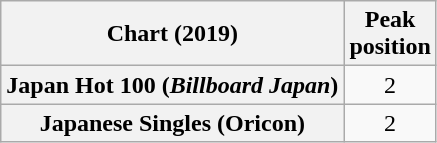<table class="wikitable sortable plainrowheaders" style="text-align:center">
<tr>
<th scope="col">Chart (2019)</th>
<th scope="col">Peak<br>position</th>
</tr>
<tr>
<th scope="row">Japan Hot 100 (<em>Billboard Japan</em>)</th>
<td>2</td>
</tr>
<tr>
<th scope="row">Japanese Singles (Oricon)</th>
<td>2</td>
</tr>
</table>
